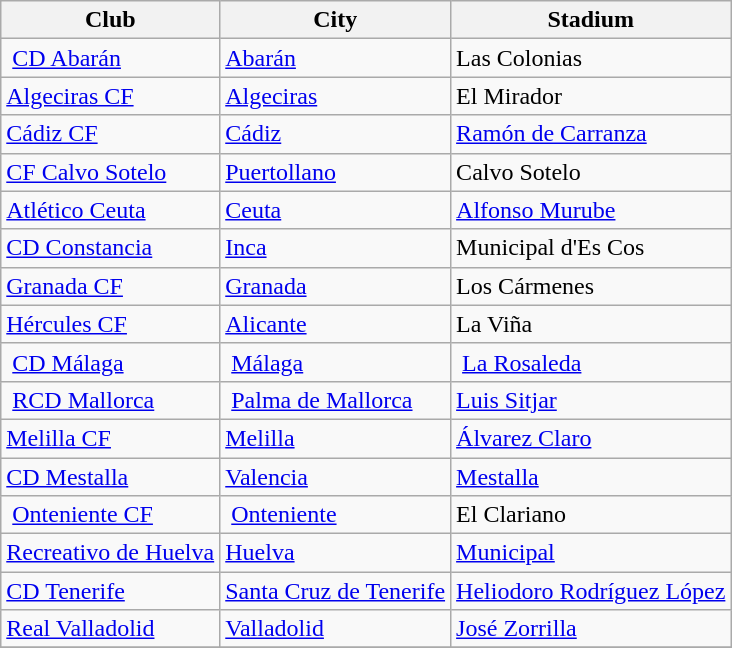<table class="wikitable sortable" style="text-align: left;">
<tr>
<th>Club</th>
<th>City</th>
<th>Stadium</th>
</tr>
<tr>
<td> <a href='#'>CD Abarán</a></td>
<td><a href='#'>Abarán</a></td>
<td>Las Colonias</td>
</tr>
<tr>
<td><a href='#'>Algeciras CF</a></td>
<td><a href='#'>Algeciras</a></td>
<td>El Mirador</td>
</tr>
<tr>
<td><a href='#'>Cádiz CF</a></td>
<td><a href='#'>Cádiz</a></td>
<td><a href='#'>Ramón de Carranza</a></td>
</tr>
<tr>
<td><a href='#'>CF Calvo Sotelo</a></td>
<td><a href='#'>Puertollano</a></td>
<td>Calvo Sotelo</td>
</tr>
<tr>
<td><a href='#'>Atlético Ceuta</a></td>
<td><a href='#'>Ceuta</a></td>
<td><a href='#'>Alfonso Murube</a></td>
</tr>
<tr>
<td><a href='#'>CD Constancia</a></td>
<td><a href='#'>Inca</a></td>
<td>Municipal d'Es Cos</td>
</tr>
<tr>
<td><a href='#'>Granada CF</a></td>
<td><a href='#'>Granada</a></td>
<td>Los Cármenes</td>
</tr>
<tr>
<td><a href='#'>Hércules CF</a></td>
<td><a href='#'>Alicante</a></td>
<td>La Viña</td>
</tr>
<tr>
<td> <a href='#'>CD Málaga</a></td>
<td> <a href='#'>Málaga</a></td>
<td> <a href='#'>La Rosaleda</a></td>
</tr>
<tr>
<td> <a href='#'>RCD Mallorca</a></td>
<td> <a href='#'>Palma de Mallorca</a></td>
<td><a href='#'>Luis Sitjar</a></td>
</tr>
<tr>
<td><a href='#'>Melilla CF</a></td>
<td><a href='#'>Melilla</a></td>
<td><a href='#'>Álvarez Claro</a></td>
</tr>
<tr>
<td><a href='#'>CD Mestalla</a></td>
<td><a href='#'>Valencia</a></td>
<td><a href='#'>Mestalla</a></td>
</tr>
<tr>
<td> <a href='#'>Onteniente CF</a></td>
<td> <a href='#'>Onteniente</a></td>
<td>El Clariano</td>
</tr>
<tr>
<td><a href='#'>Recreativo de Huelva</a></td>
<td><a href='#'>Huelva</a></td>
<td><a href='#'>Municipal</a></td>
</tr>
<tr>
<td><a href='#'>CD Tenerife</a></td>
<td><a href='#'>Santa Cruz de Tenerife</a></td>
<td><a href='#'>Heliodoro Rodríguez López</a></td>
</tr>
<tr>
<td><a href='#'>Real Valladolid</a></td>
<td><a href='#'>Valladolid</a></td>
<td><a href='#'>José Zorrilla</a></td>
</tr>
<tr>
</tr>
</table>
